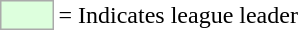<table>
<tr>
<td style="background:#DDFFDD; border:1px solid #aaa; width:2em;"></td>
<td>= Indicates league leader</td>
</tr>
</table>
